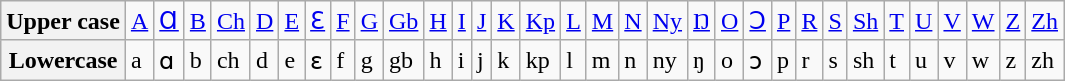<table class="wikitable">
<tr>
<th scope="row">Upper case</th>
<td><a href='#'>A</a></td>
<td><a href='#'>Ɑ</a></td>
<td><a href='#'>B</a></td>
<td><a href='#'>Ch</a></td>
<td><a href='#'>D</a></td>
<td><a href='#'>E</a></td>
<td><a href='#'>Ɛ</a></td>
<td><a href='#'>F</a></td>
<td><a href='#'>G</a></td>
<td><a href='#'>Gb</a></td>
<td><a href='#'>H</a></td>
<td><a href='#'>I</a></td>
<td><a href='#'>J</a></td>
<td><a href='#'>K</a></td>
<td><a href='#'>Kp</a></td>
<td><a href='#'>L</a></td>
<td><a href='#'>M</a></td>
<td><a href='#'>N</a></td>
<td><a href='#'>Ny</a></td>
<td><a href='#'>Ŋ</a></td>
<td><a href='#'>O</a></td>
<td><a href='#'>Ɔ</a></td>
<td><a href='#'>P</a></td>
<td><a href='#'>R</a></td>
<td><a href='#'>S</a></td>
<td><a href='#'>Sh</a></td>
<td><a href='#'>T</a></td>
<td><a href='#'>U</a></td>
<td><a href='#'>V</a></td>
<td><a href='#'>W</a></td>
<td><a href='#'>Z</a></td>
<td><a href='#'>Zh</a></td>
</tr>
<tr>
<th scope="row">Lowercase</th>
<td>a</td>
<td>ɑ</td>
<td>b</td>
<td>ch</td>
<td>d</td>
<td>e</td>
<td>ɛ</td>
<td>f</td>
<td>g</td>
<td>gb</td>
<td>h</td>
<td>i</td>
<td>j</td>
<td>k</td>
<td>kp</td>
<td>l</td>
<td>m</td>
<td>n</td>
<td>ny</td>
<td>ŋ</td>
<td>o</td>
<td>ɔ</td>
<td>p</td>
<td>r</td>
<td>s</td>
<td>sh</td>
<td>t</td>
<td>u</td>
<td>v</td>
<td>w</td>
<td>z</td>
<td>zh</td>
</tr>
</table>
